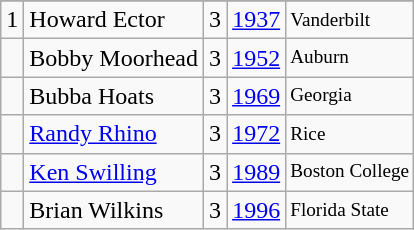<table class="wikitable">
<tr>
</tr>
<tr>
<td>1</td>
<td>Howard Ector</td>
<td>3</td>
<td><a href='#'>1937</a></td>
<td style="font-size:80%;">Vanderbilt</td>
</tr>
<tr>
<td></td>
<td>Bobby Moorhead</td>
<td>3</td>
<td><a href='#'>1952</a></td>
<td style="font-size:80%;">Auburn</td>
</tr>
<tr>
<td></td>
<td>Bubba Hoats</td>
<td>3</td>
<td><a href='#'>1969</a></td>
<td style="font-size:80%;">Georgia</td>
</tr>
<tr>
<td></td>
<td><a href='#'>Randy Rhino</a></td>
<td>3</td>
<td><a href='#'>1972</a></td>
<td style="font-size:80%;">Rice</td>
</tr>
<tr>
<td></td>
<td><a href='#'>Ken Swilling</a></td>
<td>3</td>
<td><a href='#'>1989</a></td>
<td style="font-size:80%;">Boston College</td>
</tr>
<tr>
<td></td>
<td>Brian Wilkins</td>
<td>3</td>
<td><a href='#'>1996</a></td>
<td style="font-size:80%;">Florida State</td>
</tr>
</table>
